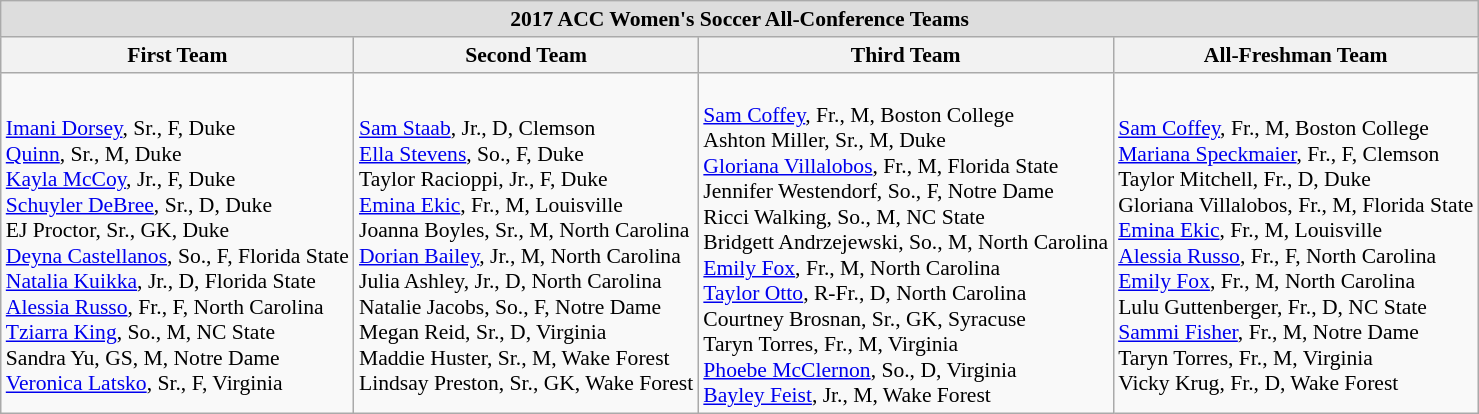<table class="wikitable" style="white-space:nowrap; font-size:90%;">
<tr>
<td colspan="7" style="text-align:center; background:#ddd;"><strong>2017 ACC Women's Soccer All-Conference Teams</strong></td>
</tr>
<tr>
<th>First Team</th>
<th>Second Team</th>
<th>Third Team</th>
<th>All-Freshman Team</th>
</tr>
<tr>
<td><br><a href='#'>Imani Dorsey</a>, Sr., F, Duke <br>
<a href='#'>Quinn</a>, Sr., M, Duke <br>
<a href='#'>Kayla McCoy</a>, Jr., F, Duke <br>
<a href='#'>Schuyler DeBree</a>, Sr., D, Duke <br>
EJ Proctor, Sr., GK, Duke <br>
<a href='#'>Deyna Castellanos</a>, So., F, Florida State <br>
<a href='#'>Natalia Kuikka</a>, Jr., D, Florida State <br>
<a href='#'>Alessia Russo</a>, Fr., F, North Carolina <br>
<a href='#'>Tziarra King</a>, So., M, NC State <br>
Sandra Yu, GS, M, Notre Dame <br>
<a href='#'>Veronica Latsko</a>, Sr., F, Virginia <br></td>
<td><br><a href='#'>Sam Staab</a>, Jr., D, Clemson <br>
<a href='#'>Ella Stevens</a>, So., F, Duke <br>
Taylor Racioppi, Jr., F, Duke <br>
<a href='#'>Emina Ekic</a>, Fr., M, Louisville <br>
Joanna Boyles, Sr., M, North Carolina <br>
<a href='#'>Dorian Bailey</a>, Jr., M, North Carolina <br>
Julia Ashley, Jr., D, North Carolina <br>
Natalie Jacobs, So., F, Notre Dame <br>
Megan Reid, Sr., D, Virginia <br>
Maddie Huster, Sr., M, Wake Forest <br>
Lindsay Preston, Sr., GK, Wake Forest <br></td>
<td><br><a href='#'>Sam Coffey</a>, Fr., M, Boston College <br>
Ashton Miller, Sr., M, Duke <br>
<a href='#'>Gloriana Villalobos</a>, Fr., M, Florida State <br>
Jennifer Westendorf, So., F, Notre Dame <br>
Ricci Walking, So., M, NC State <br>
Bridgett Andrzejewski, So., M, North Carolina <br>
<a href='#'>Emily Fox</a>, Fr., M, North Carolina <br>
<a href='#'>Taylor Otto</a>, R-Fr., D, North Carolina <br>
Courtney Brosnan, Sr., GK, Syracuse <br>
Taryn Torres, Fr., M, Virginia <br>
<a href='#'>Phoebe McClernon</a>, So., D, Virginia <br>
<a href='#'>Bayley Feist</a>, Jr., M, Wake Forest <br></td>
<td><br><a href='#'>Sam Coffey</a>, Fr., M, Boston College <br>
<a href='#'>Mariana Speckmaier</a>, Fr., F, Clemson <br>
Taylor Mitchell, Fr., D, Duke <br>
Gloriana Villalobos, Fr., M, Florida State <br>
<a href='#'>Emina Ekic</a>, Fr., M, Louisville <br>
<a href='#'>Alessia Russo</a>, Fr., F, North Carolina <br>
<a href='#'>Emily Fox</a>, Fr., M, North Carolina <br>
Lulu Guttenberger, Fr., D, NC State <br>
<a href='#'>Sammi Fisher</a>, Fr., M, Notre Dame <br>
Taryn Torres, Fr., M, Virginia <br>
Vicky Krug, Fr., D, Wake Forest <br></td>
</tr>
</table>
